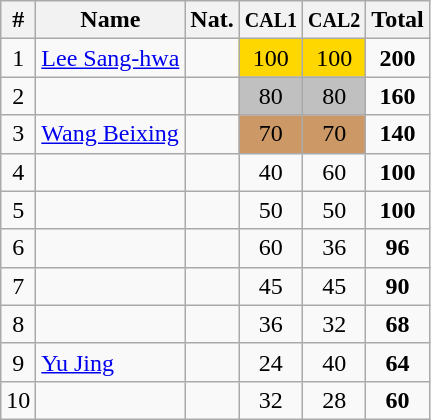<table class="wikitable sortable" style="text-align:center;">
<tr>
<th>#</th>
<th>Name</th>
<th>Nat.</th>
<th><small>CAL1</small></th>
<th><small>CAL2</small></th>
<th>Total</th>
</tr>
<tr>
<td>1</td>
<td align=left><a href='#'>Lee Sang-hwa</a></td>
<td></td>
<td bgcolor=gold>100</td>
<td bgcolor=gold>100</td>
<td><strong>200</strong></td>
</tr>
<tr>
<td>2</td>
<td align=left></td>
<td></td>
<td bgcolor=silver>80</td>
<td bgcolor=silver>80</td>
<td><strong>160</strong></td>
</tr>
<tr>
<td>3</td>
<td align=left><a href='#'>Wang Beixing</a></td>
<td></td>
<td bgcolor=cc9966>70</td>
<td bgcolor=cc9966>70</td>
<td><strong>140</strong></td>
</tr>
<tr>
<td>4</td>
<td align=left></td>
<td></td>
<td>40</td>
<td>60</td>
<td><strong>100</strong></td>
</tr>
<tr>
<td>5</td>
<td align=left></td>
<td></td>
<td>50</td>
<td>50</td>
<td><strong>100</strong></td>
</tr>
<tr>
<td>6</td>
<td align=left></td>
<td></td>
<td>60</td>
<td>36</td>
<td><strong>96</strong></td>
</tr>
<tr>
<td>7</td>
<td align=left></td>
<td></td>
<td>45</td>
<td>45</td>
<td><strong>90</strong></td>
</tr>
<tr>
<td>8</td>
<td align=left></td>
<td></td>
<td>36</td>
<td>32</td>
<td><strong>68</strong></td>
</tr>
<tr>
<td>9</td>
<td align=left><a href='#'>Yu Jing</a></td>
<td></td>
<td>24</td>
<td>40</td>
<td><strong>64</strong></td>
</tr>
<tr>
<td>10</td>
<td align=left></td>
<td></td>
<td>32</td>
<td>28</td>
<td><strong>60</strong></td>
</tr>
</table>
